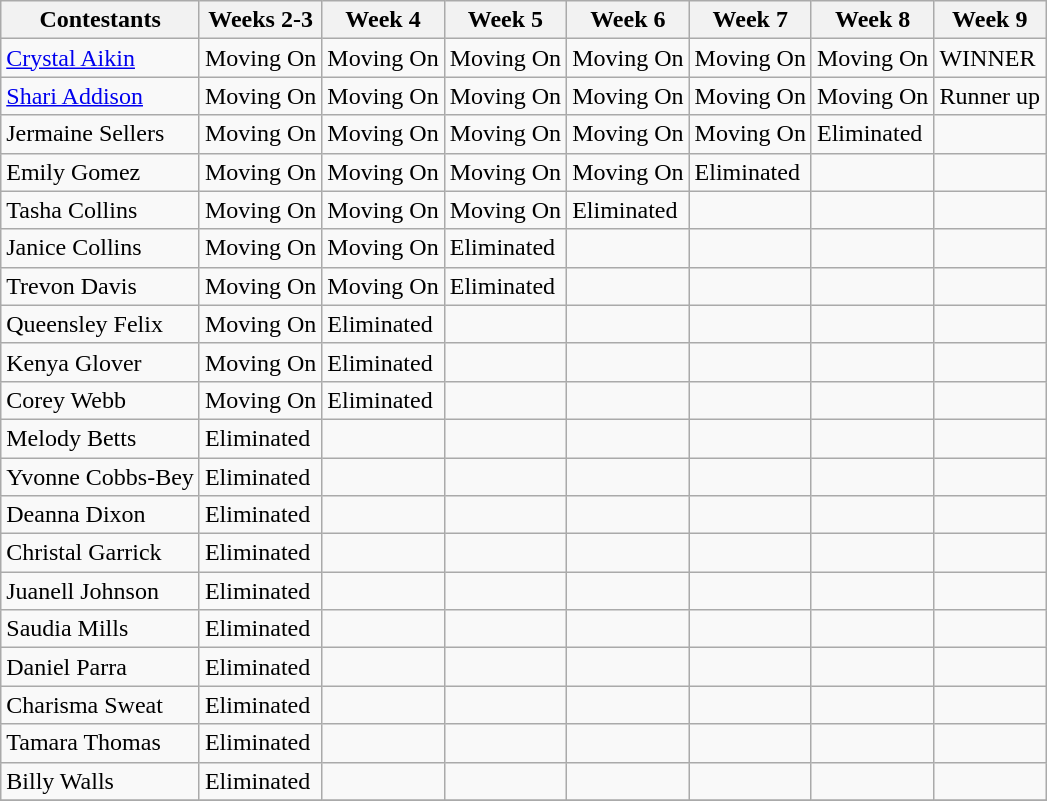<table class="wikitable">
<tr>
<th>Contestants</th>
<th>Weeks 2-3</th>
<th>Week 4</th>
<th>Week 5</th>
<th>Week 6</th>
<th>Week 7</th>
<th>Week 8</th>
<th>Week 9</th>
</tr>
<tr>
<td><a href='#'>Crystal Aikin</a></td>
<td>Moving On</td>
<td>Moving On</td>
<td>Moving On</td>
<td>Moving On</td>
<td>Moving On</td>
<td>Moving On</td>
<td>WINNER</td>
</tr>
<tr>
<td><a href='#'>Shari Addison</a></td>
<td>Moving On</td>
<td>Moving On</td>
<td>Moving On</td>
<td>Moving On</td>
<td>Moving On</td>
<td>Moving On</td>
<td>Runner up</td>
</tr>
<tr>
<td>Jermaine Sellers</td>
<td>Moving On</td>
<td>Moving On</td>
<td>Moving On</td>
<td>Moving On</td>
<td>Moving On</td>
<td>Eliminated</td>
<td></td>
</tr>
<tr>
<td>Emily Gomez</td>
<td>Moving On</td>
<td>Moving On</td>
<td>Moving On</td>
<td>Moving On</td>
<td>Eliminated</td>
<td></td>
<td></td>
</tr>
<tr>
<td>Tasha Collins</td>
<td>Moving On</td>
<td>Moving On</td>
<td>Moving On</td>
<td>Eliminated</td>
<td></td>
<td></td>
<td></td>
</tr>
<tr>
<td>Janice Collins</td>
<td>Moving On</td>
<td>Moving On</td>
<td>Eliminated</td>
<td></td>
<td></td>
<td></td>
<td></td>
</tr>
<tr>
<td>Trevon Davis</td>
<td>Moving On</td>
<td>Moving On</td>
<td>Eliminated</td>
<td></td>
<td></td>
<td></td>
<td></td>
</tr>
<tr>
<td>Queensley Felix</td>
<td>Moving On</td>
<td>Eliminated</td>
<td></td>
<td></td>
<td></td>
<td></td>
<td></td>
</tr>
<tr>
<td>Kenya Glover</td>
<td>Moving On</td>
<td>Eliminated</td>
<td></td>
<td></td>
<td></td>
<td></td>
<td></td>
</tr>
<tr>
<td>Corey Webb</td>
<td>Moving On</td>
<td>Eliminated</td>
<td></td>
<td></td>
<td></td>
<td></td>
<td></td>
</tr>
<tr>
<td>Melody Betts</td>
<td>Eliminated</td>
<td></td>
<td></td>
<td></td>
<td></td>
<td></td>
<td></td>
</tr>
<tr>
<td>Yvonne Cobbs-Bey</td>
<td>Eliminated</td>
<td></td>
<td></td>
<td></td>
<td></td>
<td></td>
<td></td>
</tr>
<tr>
<td>Deanna Dixon</td>
<td>Eliminated</td>
<td></td>
<td></td>
<td></td>
<td></td>
<td></td>
<td></td>
</tr>
<tr>
<td>Christal Garrick</td>
<td>Eliminated</td>
<td></td>
<td></td>
<td></td>
<td></td>
<td></td>
<td></td>
</tr>
<tr>
<td>Juanell Johnson</td>
<td>Eliminated</td>
<td></td>
<td></td>
<td></td>
<td></td>
<td></td>
<td></td>
</tr>
<tr>
<td>Saudia Mills</td>
<td>Eliminated</td>
<td></td>
<td></td>
<td></td>
<td></td>
<td></td>
</tr>
<tr>
<td>Daniel Parra</td>
<td>Eliminated</td>
<td></td>
<td></td>
<td></td>
<td></td>
<td></td>
<td></td>
</tr>
<tr>
<td>Charisma Sweat</td>
<td>Eliminated</td>
<td></td>
<td></td>
<td></td>
<td></td>
<td></td>
<td></td>
</tr>
<tr>
<td>Tamara Thomas</td>
<td>Eliminated</td>
<td></td>
<td></td>
<td></td>
<td></td>
<td></td>
<td></td>
</tr>
<tr>
<td>Billy Walls</td>
<td>Eliminated</td>
<td></td>
<td></td>
<td></td>
<td></td>
<td></td>
<td></td>
</tr>
<tr>
</tr>
</table>
